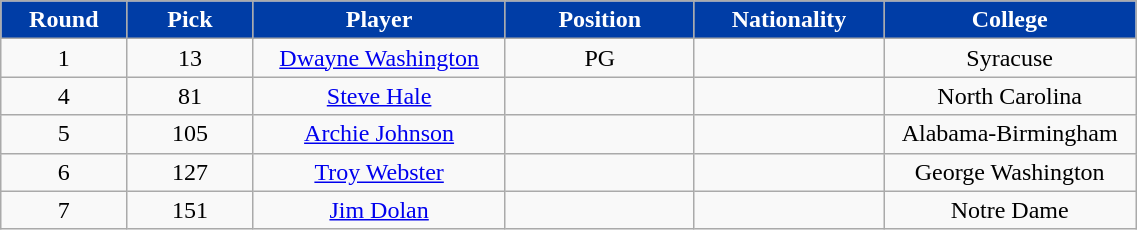<table class="wikitable sortable sortable">
<tr>
<th style="background-color:#003DA6; color:#FFFFFF" width="10%">Round</th>
<th style="background-color:#003DA6; color:#FFFFFF" width="10%">Pick</th>
<th style="background-color:#003DA6; color:#FFFFFF" width="20%">Player</th>
<th style="background-color:#003DA6; color:#FFFFFF" width="15%">Position</th>
<th style="background-color:#003DA6; color:#FFFFFF" width="15%">Nationality</th>
<th style="background-color:#003DA6; color:#FFFFFF" width="20%">College</th>
</tr>
<tr style="text-align:center">
<td>1</td>
<td>13</td>
<td><a href='#'>Dwayne Washington</a></td>
<td>PG</td>
<td></td>
<td>Syracuse</td>
</tr>
<tr style="text-align:center">
<td>4</td>
<td>81</td>
<td><a href='#'>Steve Hale</a></td>
<td></td>
<td></td>
<td>North Carolina</td>
</tr>
<tr style="text-align:center">
<td>5</td>
<td>105</td>
<td><a href='#'>Archie Johnson</a></td>
<td></td>
<td></td>
<td>Alabama-Birmingham</td>
</tr>
<tr style="text-align:center">
<td>6</td>
<td>127</td>
<td><a href='#'>Troy Webster</a></td>
<td></td>
<td></td>
<td>George Washington</td>
</tr>
<tr style="text-align:center">
<td>7</td>
<td>151</td>
<td><a href='#'>Jim Dolan</a></td>
<td></td>
<td></td>
<td>Notre Dame</td>
</tr>
</table>
